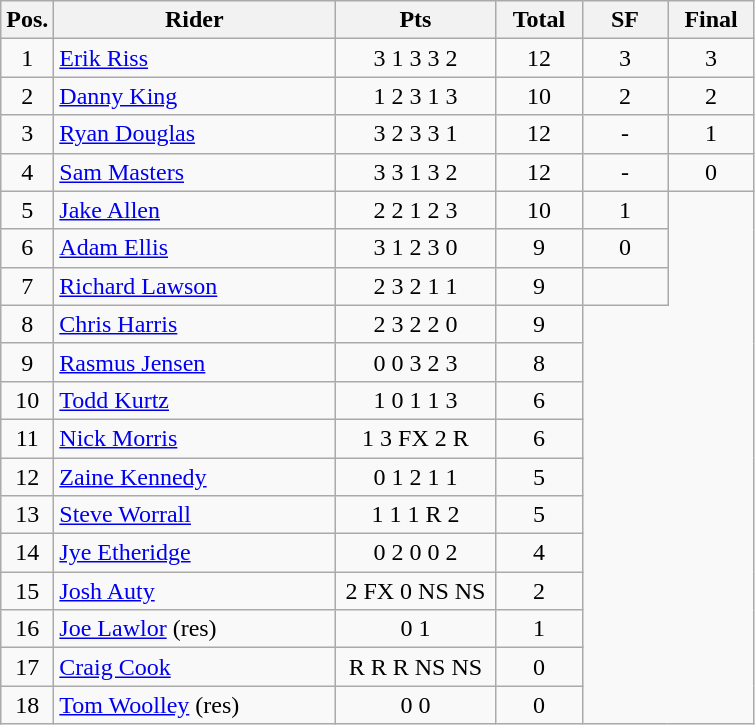<table class=wikitable>
<tr>
<th width=25px>Pos.</th>
<th width=180px>Rider</th>
<th width=100px>Pts</th>
<th width=50px>Total</th>
<th width=50px>SF</th>
<th width=50px>Final</th>
</tr>
<tr align=center >
<td>1</td>
<td align=left> <a href='#'>Erik Riss</a></td>
<td>3	1	3	3	2</td>
<td>12</td>
<td>3</td>
<td>3</td>
</tr>
<tr align=center>
<td>2</td>
<td align=left> <a href='#'>Danny King</a></td>
<td>1	2	3	1	3</td>
<td>10</td>
<td>2</td>
<td>2</td>
</tr>
<tr align=center>
<td>3</td>
<td align=left> <a href='#'>Ryan Douglas</a></td>
<td>3	2	3	3	1</td>
<td>12</td>
<td>-</td>
<td>1</td>
</tr>
<tr align=center>
<td>4</td>
<td align=left> <a href='#'>Sam Masters</a></td>
<td>3	3	1	3	2</td>
<td>12</td>
<td>-</td>
<td>0</td>
</tr>
<tr align=center>
<td>5</td>
<td align=left> <a href='#'>Jake Allen</a></td>
<td>2	2	1	2	3</td>
<td>10</td>
<td>1</td>
</tr>
<tr align=center>
<td>6</td>
<td align=left> <a href='#'>Adam Ellis</a></td>
<td>3	1	2	3	0</td>
<td>9</td>
<td>0</td>
</tr>
<tr align=center>
<td>7</td>
<td align=left> <a href='#'>Richard Lawson</a></td>
<td>2	3	2	1	1</td>
<td>9</td>
<td></td>
</tr>
<tr align=center>
<td>8</td>
<td align=left> <a href='#'>Chris Harris</a></td>
<td>2	3	2	2	0</td>
<td>9</td>
</tr>
<tr align=center>
<td>9</td>
<td align=left> <a href='#'>Rasmus Jensen</a></td>
<td>0	0	3	2	3</td>
<td>8</td>
</tr>
<tr align=center>
<td>10</td>
<td align=left> <a href='#'>Todd Kurtz</a></td>
<td>1	0	1	1	3</td>
<td>6</td>
</tr>
<tr align=center>
<td>11</td>
<td align=left> <a href='#'>Nick Morris</a></td>
<td>1	3	FX	2	R</td>
<td>6</td>
</tr>
<tr align=center>
<td>12</td>
<td align=left> <a href='#'>Zaine Kennedy</a></td>
<td>0	1	2	1	1</td>
<td>5</td>
</tr>
<tr align=center>
<td>13</td>
<td align=left> <a href='#'>Steve Worrall</a></td>
<td>1	1	1	R	2</td>
<td>5</td>
</tr>
<tr align=center>
<td>14</td>
<td align=left> <a href='#'>Jye Etheridge</a></td>
<td>0	2	0	0	2</td>
<td>4</td>
</tr>
<tr align=center>
<td>15</td>
<td align=left> <a href='#'>Josh Auty</a></td>
<td>2	FX	0	NS	NS</td>
<td>2</td>
</tr>
<tr align=center>
<td>16</td>
<td align=left> <a href='#'>Joe Lawlor</a> (res)</td>
<td>0 1</td>
<td>1</td>
</tr>
<tr align=center>
<td>17</td>
<td align=left> <a href='#'>Craig Cook</a></td>
<td>R	R	R	NS	NS</td>
<td>0</td>
</tr>
<tr align=center>
<td>18</td>
<td align=left> <a href='#'>Tom Woolley</a> (res)</td>
<td>0 0</td>
<td>0</td>
</tr>
</table>
